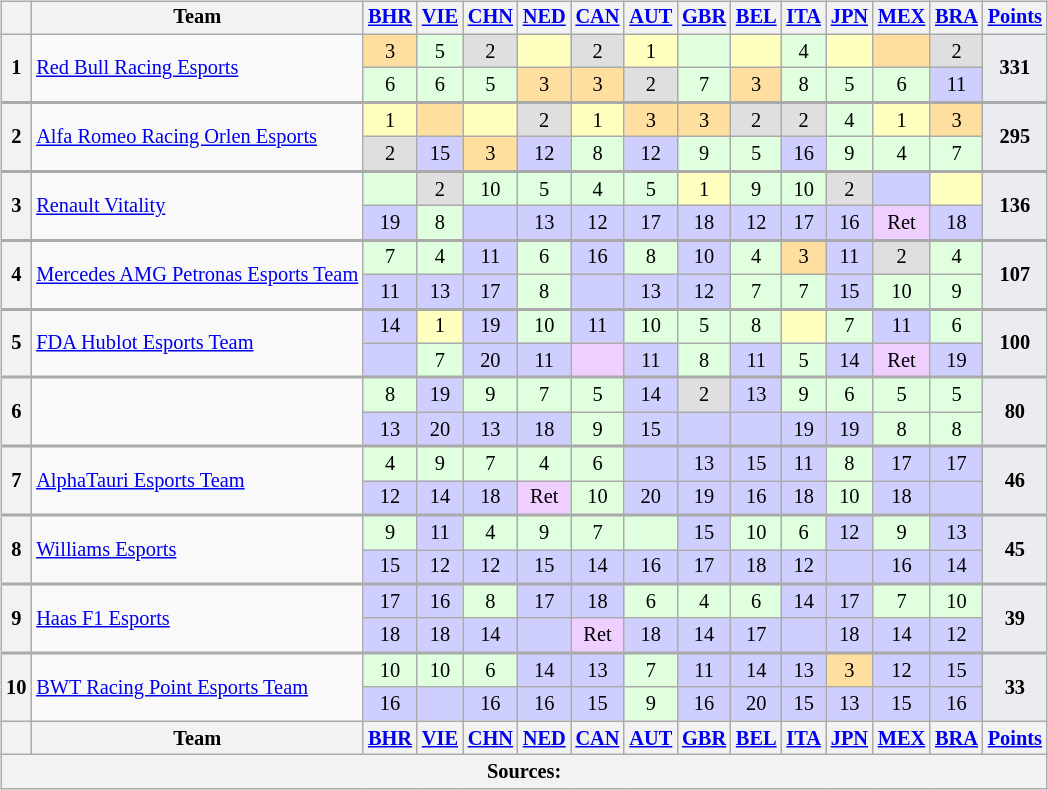<table>
<tr>
<td style="vertical-align:top;"><br><table class="wikitable" style="font-size:85%; text-align:center;">
<tr style="vertical-align:middle;">
<th style="vertical-align:middle"></th>
<th style="vertical-align:middle">Team</th>
<th><a href='#'>BHR</a><br></th>
<th><a href='#'>VIE</a><br></th>
<th><a href='#'>CHN</a><br></th>
<th><a href='#'>NED</a><br></th>
<th><a href='#'>CAN</a><br></th>
<th><a href='#'>AUT</a><br></th>
<th><a href='#'>GBR</a><br></th>
<th><a href='#'>BEL</a><br></th>
<th><a href='#'>ITA</a><br></th>
<th><a href='#'>JPN</a><br></th>
<th><a href='#'>MEX</a><br></th>
<th><a href='#'>BRA</a><br></th>
<th style="vertical-align:middle"><a href='#'>Points</a></th>
</tr>
<tr>
<th rowspan="2">1</th>
<td rowspan="2" align="left"> <a href='#'>Red Bull Racing Esports</a></td>
<td style="background-color:#FFDF9F">3</td>
<td style="background-color:#DFFFDF">5</td>
<td style="background-color:#DFDFDF">2</td>
<td style="background-color:#FFFFBF"></td>
<td style="background-color:#DFDFDF">2</td>
<td style="background-color:#FFFFBF">1</td>
<td style="background-color:#DFFFDF"></td>
<td style="background-color:#FFFFBF"></td>
<td style="background-color:#DFFFDF">4</td>
<td style="background-color:#FFFFBF"></td>
<td style="background-color:#FFDF9F"></td>
<td style="background-color:#DFDFDF">2</td>
<td rowspan="2" style="background-color:#EAECF0;text-align:center"><strong>331</strong></td>
</tr>
<tr>
<td style="background-color:#DFFFDF">6</td>
<td style="background-color:#DFFFDF">6</td>
<td style="background-color:#DFFFDF">5</td>
<td style="background-color:#FFDF9F">3</td>
<td style="background-color:#FFDF9F">3</td>
<td style="background-color:#DFDFDF">2</td>
<td style="background-color:#DFFFDF">7</td>
<td style="background-color:#FFDF9F">3</td>
<td style="background-color:#DFFFDF">8</td>
<td style="background-color:#DFFFDF">5</td>
<td style="background-color:#DFFFDF">6</td>
<td style="background-color:#CFCFFF">11</td>
</tr>
<tr style="border-top:2px solid #aaaaaa">
<th rowspan="2">2</th>
<td rowspan="2" align="left" nowrap> <a href='#'>Alfa Romeo Racing Orlen Esports</a></td>
<td style="background-color:#FFFFBF">1</td>
<td style="background-color:#FFDF9F"></td>
<td style="background-color:#FFFFBF"></td>
<td style="background-color:#DFDFDF">2</td>
<td style="background-color:#FFFFBF">1</td>
<td style="background-color:#FFDF9F">3</td>
<td style="background-color:#FFDF9F">3</td>
<td style="background-color:#DFDFDF">2</td>
<td style="background-color:#DFDFDF">2</td>
<td style="background-color:#DFFFDF">4</td>
<td style="background-color:#FFFFBF">1</td>
<td style="background-color:#FFDF9F">3</td>
<td rowspan="2" style="background-color:#EAECF0;text-align:center"><strong>295</strong></td>
</tr>
<tr>
<td style="background-color:#DFDFDF">2</td>
<td style="background-color:#CFCFFF">15</td>
<td style="background-color:#FFDF9F">3</td>
<td style="background-color:#CFCFFF">12</td>
<td style="background-color:#DFFFDF">8</td>
<td style="background-color:#CFCFFF">12</td>
<td style="background-color:#DFFFDF">9</td>
<td style="background-color:#DFFFDF">5</td>
<td style="background-color:#CFCFFF">16</td>
<td style="background-color:#DFFFDF">9</td>
<td style="background-color:#DFFFDF">4</td>
<td style="background-color:#DFFFDF">7</td>
</tr>
<tr style="border-top:2px solid #aaaaaa">
<th rowspan="2">3</th>
<td rowspan="2" nowrap="" align="left"> <a href='#'>Renault Vitality</a></td>
<td style="background-color:#DFFFDF"></td>
<td style="background-color:#DFDFDF">2</td>
<td style="background-color:#DFFFDF">10</td>
<td style="background-color:#DFFFDF">5</td>
<td style="background-color:#DFFFDF">4</td>
<td style="background-color:#DFFFDF">5</td>
<td style="background-color:#FFFFBF">1</td>
<td style="background-color:#DFFFDF">9</td>
<td style="background-color:#DFFFDF">10</td>
<td style="background-color:#DFDFDF">2</td>
<td style="background-color:#CFCFFF"></td>
<td style="background-color:#FFFFBF"></td>
<td rowspan="2" style="background-color:#EAECF0;text-align:center"><strong>136</strong></td>
</tr>
<tr>
<td style="background-color:#CFCFFF">19</td>
<td style="background-color:#DFFFDF">8</td>
<td style="background-color:#CFCFFF"></td>
<td style="background-color:#CFCFFF">13</td>
<td style="background-color:#CFCFFF">12</td>
<td style="background-color:#CFCFFF">17</td>
<td style="background-color:#CFCFFF">18</td>
<td style="background-color:#CFCFFF">12</td>
<td style="background-color:#CFCFFF">17</td>
<td style="background-color:#CFCFFF">16</td>
<td style="background-color:#EFCFFF">Ret</td>
<td style="background-color:#CFCFFF">18</td>
</tr>
<tr style="border-top:2px solid #aaaaaa">
<th rowspan="2">4</th>
<td rowspan="2" align="left" nowrap> <a href='#'>Mercedes AMG Petronas Esports Team</a></td>
<td style="background-color:#DFFFDF">7</td>
<td style="background-color:#DFFFDF">4</td>
<td style="background-color:#CFCFFF">11</td>
<td style="background-color:#DFFFDF">6</td>
<td style="background-color:#CFCFFF">16</td>
<td style="background-color:#DFFFDF">8</td>
<td style="background-color:#cfcfff">10</td>
<td style="background-color:#DFFFDF">4</td>
<td style="background-color:#FFDF9F">3</td>
<td style="background-color:#CFCFFF">11</td>
<td style="background-color:#DFDFDF">2</td>
<td style="background-color:#DFFFDF">4</td>
<td rowspan="2" style="background-color:#EAECF0;text-align:center"><strong>107</strong></td>
</tr>
<tr>
<td style="background-color:#CFCFFF">11</td>
<td style="background-color:#CFCFFF">13</td>
<td style="background-color:#CFCFFF">17</td>
<td style="background-color:#DFFFDF">8</td>
<td style="background-color:#CFCFFF"></td>
<td style="background-color:#CFCFFF">13</td>
<td style="background-color:#CFCFFF">12</td>
<td style="background-color:#DFFFDF">7</td>
<td style="background-color:#DFFFDF">7</td>
<td style="background-color:#CFCFFF">15</td>
<td style="background-color:#DFFFDF">10</td>
<td style="background-color:#DFFFDF">9</td>
</tr>
<tr style="border-top:2px solid #aaaaaa">
<th rowspan="2">5</th>
<td rowspan="2" align="left"> <a href='#'>FDA Hublot Esports Team</a></td>
<td style="background-color:#CFCFFF">14</td>
<td style="background-color:#FFFFBF">1</td>
<td style="background-color:#CFCFFF">19</td>
<td style="background-color:#DFFFDF">10</td>
<td style="background-color:#CFCFFF">11</td>
<td style="background-color:#DFFFDF">10</td>
<td style="background-color:#DFFFDF">5</td>
<td style="background-color:#DFFFDF">8</td>
<td style="background-color:#FFFFBF"></td>
<td style="background-color:#DFFFDF">7</td>
<td style="background-color:#CFCFFF">11</td>
<td style="background-color:#DFFFDF">6</td>
<td rowspan="2" style="background-color:#EAECF0;text-align:center"><strong>100</strong></td>
</tr>
<tr>
<td style="background-color:#CFCFFF"></td>
<td style="background-color:#DFFFDF">7</td>
<td style="background-color:#CFCFFF">20</td>
<td style="background-color:#CFCFFF">11</td>
<td style="background-color:#EFCFFF"></td>
<td style="background-color:#CFCFFF">11</td>
<td style="background-color:#DFFFDF">8</td>
<td style="background-color:#CFCFFF">11</td>
<td style="background-color:#DFFFDF">5</td>
<td style="background-color:#CFCFFF">14</td>
<td style="background-color:#EFCFFF">Ret</td>
<td style="background-color:#CFCFFF">19</td>
</tr>
<tr style="border-top:2px solid #aaaaaa">
<th rowspan="2">6</th>
<td rowspan="2" align="left"></td>
<td style="background-color:#DFFFDF">8</td>
<td style="background-color:#CFCFFF">19</td>
<td style="background-color:#DFFFDF">9</td>
<td style="background-color:#DFFFDF">7</td>
<td style="background-color:#DFFFDF">5</td>
<td style="background-color:#CFCFFF">14</td>
<td style="background-color:#DFDFDF">2</td>
<td style="background-color:#CFCFFF">13</td>
<td style="background-color:#DFFFDF">9</td>
<td style="background-color:#DFFFDF">6</td>
<td style="background-color:#DFFFDF">5</td>
<td style="background-color:#DFFFDF">5</td>
<td rowspan="2" style="background-color:#EAECF0;text-align:center"><strong>80</strong></td>
</tr>
<tr>
<td style="background-color:#CFCFFF">13</td>
<td style="background-color:#CFCFFF">20</td>
<td style="background-color:#CFCFFF">13</td>
<td style="background-color:#CFCFFF">18</td>
<td style="background-color:#DFFFDF">9</td>
<td style="background-color:#CFCFFF">15</td>
<td style="background-color:#CFCFFF"></td>
<td style="background-color:#CFCFFF"></td>
<td style="background-color:#CFCFFF">19</td>
<td style="background-color:#CFCFFF">19</td>
<td style="background-color:#DFFFDF">8</td>
<td style="background-color:#DFFFDF">8</td>
</tr>
<tr style="border-top:2px solid #aaaaaa">
<th rowspan="2">7</th>
<td rowspan="2" nowrap="" align="left"> <a href='#'>AlphaTauri Esports Team</a></td>
<td style="background-color:#DFFFDF">4</td>
<td style="background-color:#DFFFDF">9</td>
<td style="background-color:#DFFFDF">7</td>
<td style="background-color:#DFFFDF">4</td>
<td style="background-color:#DFFFDF">6</td>
<td style="background-color:#CFCFFF"></td>
<td style="background-color:#CFCFFF">13</td>
<td style="background-color:#CFCFFF">15</td>
<td style="background-color:#CFCFFF">11</td>
<td style="background-color:#DFFFDF">8</td>
<td style="background-color:#CFCFFF">17</td>
<td style="background-color:#CFCFFF">17</td>
<td rowspan="2" style="background-color:#EAECF0;text-align:center"><strong>46</strong></td>
</tr>
<tr>
<td style="background-color:#CFCFFF">12</td>
<td style="background-color:#CFCFFF">14</td>
<td style="background-color:#CFCFFF">18</td>
<td style="background-color:#EFCFFF">Ret</td>
<td style="background-color:#DFFFDF">10</td>
<td style="background-color:#CFCFFF">20</td>
<td style="background-color:#CFCFFF">19</td>
<td style="background-color:#CFCFFF">16</td>
<td style="background-color:#CFCFFF">18</td>
<td style="background-color:#DFFFDF">10</td>
<td style="background-color:#CFCFFF">18</td>
<td style="background-color:#CFCFFF"></td>
</tr>
<tr style="border-top:2px solid #aaaaaa">
<th rowspan="2">8</th>
<td rowspan="2" align="left"> <a href='#'>Williams Esports</a></td>
<td style="background-color:#DFFFDF">9</td>
<td style="background-color:#CFCFFF">11</td>
<td style="background-color:#DFFFDF">4</td>
<td style="background-color:#DFFFDF">9</td>
<td style="background-color:#DFFFDF">7</td>
<td style="background-color:#DFFFDF"></td>
<td style="background-color:#CFCFFF">15</td>
<td style="background-color:#DFFFDF">10</td>
<td style="background-color:#DFFFDF">6</td>
<td style="background-color:#CFCFFF">12</td>
<td style="background-color:#DFFFDF">9</td>
<td style="background-color:#CFCFFF">13</td>
<td rowspan="2" style="background-color:#EAECF0;text-align:center"><strong>45</strong></td>
</tr>
<tr>
<td style="background-color:#CFCFFF">15</td>
<td style="background-color:#CFCFFF">12</td>
<td style="background-color:#CFCFFF">12</td>
<td style="background-color:#CFCFFF">15</td>
<td style="background-color:#CFCFFF">14</td>
<td style="background-color:#CFCFFF">16</td>
<td style="background-color:#CFCFFF">17</td>
<td style="background-color:#CFCFFF">18</td>
<td style="background-color:#CFCFFF">12</td>
<td style="background-color:#CFCFFF"></td>
<td style="background-color:#CFCFFF">16</td>
<td style="background-color:#CFCFFF">14</td>
</tr>
<tr style="border-top:2px solid #aaaaaa">
<th rowspan="2">9</th>
<td rowspan="2" align="left"> <a href='#'>Haas F1 Esports</a></td>
<td style="background-color:#CFCFFF">17</td>
<td style="background-color:#CFCFFF">16</td>
<td style="background-color:#DFFFDF">8</td>
<td style="background-color:#CFCFFF">17</td>
<td style="background-color:#CFCFFF">18</td>
<td style="background-color:#DFFFDF">6</td>
<td style="background-color:#DFFFDF">4</td>
<td style="background-color:#DFFFDF">6</td>
<td style="background-color:#CFCFFF">14</td>
<td style="background-color:#CFCFFF">17</td>
<td style="background-color:#DFFFDF">7</td>
<td style="background-color:#DFFFDF">10</td>
<td rowspan="2" style="background-color:#EAECF0;text-align:center"><strong>39</strong></td>
</tr>
<tr>
<td style="background-color:#CFCFFF">18</td>
<td style="background-color:#CFCFFF">18</td>
<td style="background-color:#CFCFFF">14</td>
<td style="background-color:#CFCFFF"></td>
<td style="background-color:#EFCFFF">Ret</td>
<td style="background-color:#CFCFFF">18</td>
<td style="background-color:#CFCFFF">14</td>
<td style="background-color:#CFCFFF">17</td>
<td style="background-color:#CFCFFF"></td>
<td style="background-color:#CFCFFF">18</td>
<td style="background-color:#CFCFFF">14</td>
<td style="background-color:#CFCFFF">12</td>
</tr>
<tr style="border-top:2px solid #aaaaaa">
<th rowspan="2">10</th>
<td rowspan="2" align="left"> <a href='#'>BWT Racing Point Esports Team</a></td>
<td style="background-color:#DFFFDF">10</td>
<td style="background-color:#DFFFDF">10</td>
<td style="background-color:#DFFFDF">6</td>
<td style="background-color:#CFCFFF">14</td>
<td style="background-color:#CFCFFF">13</td>
<td style="background-color:#DFFFDF">7</td>
<td style="background-color:#CFCFFF">11</td>
<td style="background-color:#CFCFFF">14</td>
<td style="background-color:#CFCFFF">13</td>
<td style="background-color:#FFDF9F">3</td>
<td style="background-color:#CFCFFF">12</td>
<td style="background-color:#CFCFFF">15</td>
<td rowspan="2" style="background-color:#EAECF0;text-align:center"><strong>33</strong></td>
</tr>
<tr>
<td style="background-color:#CFCFFF">16</td>
<td style="background-color:#CFCFFF"></td>
<td style="background-color:#CFCFFF">16</td>
<td style="background-color:#CFCFFF">16</td>
<td style="background-color:#CFCFFF">15</td>
<td style="background-color:#DFFFDF">9</td>
<td style="background-color:#CFCFFF">16</td>
<td style="background-color:#CFCFFF">20</td>
<td style="background-color:#CFCFFF">15</td>
<td style="background-color:#CFCFFF">13</td>
<td style="background-color:#CFCFFF">15</td>
<td style="background-color:#CFCFFF">16</td>
</tr>
<tr style="vertical-align:middle;">
<th style="vertical-align:middle"></th>
<th style="vertical-align:middle">Team</th>
<th><a href='#'>BHR</a><br></th>
<th><a href='#'>VIE</a><br></th>
<th><a href='#'>CHN</a><br></th>
<th><a href='#'>NED</a><br></th>
<th><a href='#'>CAN</a><br></th>
<th><a href='#'>AUT</a><br></th>
<th><a href='#'>GBR</a><br></th>
<th><a href='#'>BEL</a><br></th>
<th><a href='#'>ITA</a><br></th>
<th><a href='#'>JPN</a><br></th>
<th><a href='#'>MEX</a><br></th>
<th><a href='#'>BRA</a><br></th>
<th style="vertical-align:middle"><a href='#'>Points</a></th>
</tr>
<tr>
<th colspan="15"><strong>Sources:</strong></th>
</tr>
</table>
</td>
<td style="vertical-align:top;"><br></td>
</tr>
</table>
